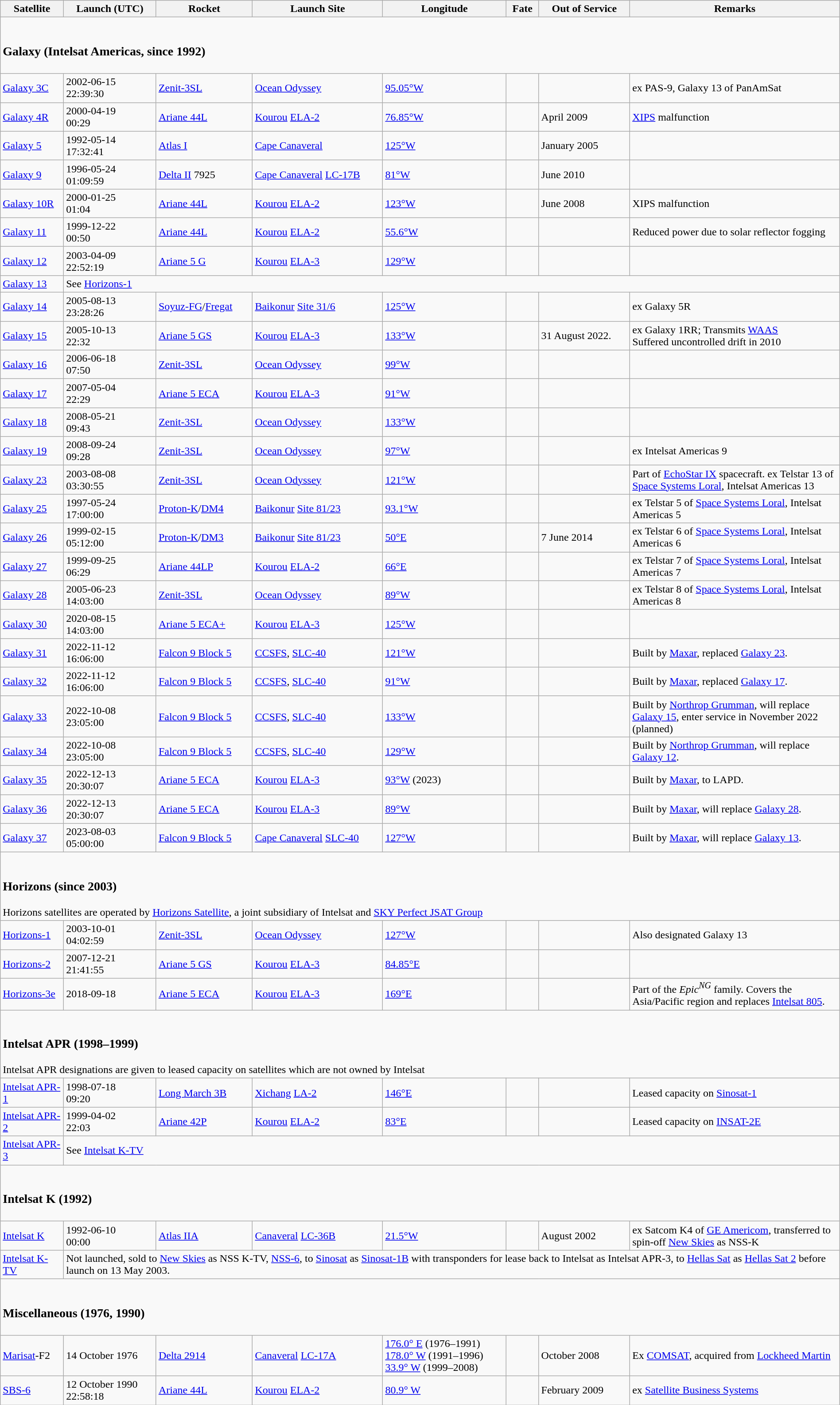<table class = "wikitable" width="100%">
<tr>
<th>Satellite</th>
<th>Launch (UTC)</th>
<th>Rocket</th>
<th>Launch Site</th>
<th>Longitude</th>
<th>Fate</th>
<th>Out of Service</th>
<th width="25%">Remarks</th>
</tr>
<tr>
<td colspan=8><br><h3>Galaxy (Intelsat Americas, since 1992)</h3></td>
</tr>
<tr>
<td><a href='#'>Galaxy 3C</a></td>
<td>2002-06-15<br>22:39:30</td>
<td><a href='#'>Zenit-3SL</a></td>
<td><a href='#'>Ocean Odyssey</a></td>
<td><a href='#'>95.05°W</a></td>
<td></td>
<td></td>
<td>ex PAS-9, Galaxy 13 of PanAmSat</td>
</tr>
<tr>
<td><a href='#'>Galaxy 4R</a></td>
<td>2000-04-19<br>00:29</td>
<td><a href='#'>Ariane 44L</a></td>
<td><a href='#'>Kourou</a> <a href='#'>ELA-2</a></td>
<td><a href='#'>76.85°W</a></td>
<td></td>
<td>April 2009</td>
<td><a href='#'>XIPS</a> malfunction</td>
</tr>
<tr>
<td><a href='#'>Galaxy 5</a></td>
<td>1992-05-14<br>17:32:41</td>
<td><a href='#'>Atlas I</a></td>
<td><a href='#'>Cape Canaveral</a></td>
<td><a href='#'>125°W</a></td>
<td></td>
<td>January 2005</td>
<td></td>
</tr>
<tr>
<td><a href='#'>Galaxy 9</a></td>
<td>1996-05-24<br>01:09:59</td>
<td><a href='#'>Delta II</a> 7925</td>
<td><a href='#'>Cape Canaveral</a> <a href='#'>LC-17B</a></td>
<td><a href='#'>81°W</a></td>
<td></td>
<td>June 2010</td>
<td></td>
</tr>
<tr>
<td><a href='#'>Galaxy 10R</a></td>
<td>2000-01-25<br>01:04</td>
<td><a href='#'>Ariane 44L</a></td>
<td><a href='#'>Kourou</a> <a href='#'>ELA-2</a></td>
<td><a href='#'>123°W</a></td>
<td></td>
<td>June 2008</td>
<td>XIPS malfunction</td>
</tr>
<tr>
<td><a href='#'>Galaxy 11</a></td>
<td>1999-12-22<br>00:50</td>
<td><a href='#'>Ariane 44L</a></td>
<td><a href='#'>Kourou</a> <a href='#'>ELA-2</a></td>
<td><a href='#'>55.6°W</a></td>
<td></td>
<td></td>
<td>Reduced power due to solar reflector fogging</td>
</tr>
<tr>
<td><a href='#'>Galaxy 12</a></td>
<td>2003-04-09<br>22:52:19</td>
<td><a href='#'>Ariane 5 G</a></td>
<td><a href='#'>Kourou</a> <a href='#'>ELA-3</a></td>
<td><a href='#'>129°W</a></td>
<td></td>
<td></td>
<td></td>
</tr>
<tr>
<td><a href='#'>Galaxy 13</a></td>
<td colspan=7>See <a href='#'>Horizons-1</a></td>
</tr>
<tr>
<td><a href='#'>Galaxy 14</a></td>
<td>2005-08-13<br>23:28:26</td>
<td><a href='#'>Soyuz-FG</a>/<a href='#'>Fregat</a></td>
<td><a href='#'>Baikonur</a> <a href='#'>Site 31/6</a></td>
<td><a href='#'>125°W</a></td>
<td></td>
<td></td>
<td>ex Galaxy 5R</td>
</tr>
<tr>
<td><a href='#'>Galaxy 15</a></td>
<td>2005-10-13<br>22:32</td>
<td><a href='#'>Ariane 5 GS</a></td>
<td><a href='#'>Kourou</a> <a href='#'>ELA-3</a></td>
<td><a href='#'>133°W</a></td>
<td></td>
<td>31 August 2022.</td>
<td>ex Galaxy 1RR; Transmits <a href='#'>WAAS</a><br>Suffered uncontrolled drift in 2010</td>
</tr>
<tr>
<td><a href='#'>Galaxy 16</a></td>
<td>2006-06-18<br>07:50</td>
<td><a href='#'>Zenit-3SL</a></td>
<td><a href='#'>Ocean Odyssey</a></td>
<td><a href='#'>99°W</a></td>
<td></td>
<td></td>
<td></td>
</tr>
<tr>
<td><a href='#'>Galaxy 17</a></td>
<td>2007-05-04<br>22:29</td>
<td><a href='#'>Ariane 5 ECA</a></td>
<td><a href='#'>Kourou</a> <a href='#'>ELA-3</a></td>
<td><a href='#'>91°W</a></td>
<td></td>
<td></td>
<td></td>
</tr>
<tr>
<td><a href='#'>Galaxy 18</a></td>
<td>2008-05-21<br>09:43</td>
<td><a href='#'>Zenit-3SL</a></td>
<td><a href='#'>Ocean Odyssey</a></td>
<td><a href='#'>133°W</a></td>
<td></td>
<td></td>
<td></td>
</tr>
<tr>
<td><a href='#'>Galaxy 19</a></td>
<td>2008-09-24<br>09:28</td>
<td><a href='#'>Zenit-3SL</a></td>
<td><a href='#'>Ocean Odyssey</a></td>
<td><a href='#'>97°W</a></td>
<td></td>
<td></td>
<td>ex Intelsat Americas 9</td>
</tr>
<tr>
<td><a href='#'>Galaxy 23</a></td>
<td>2003-08-08<br>03:30:55</td>
<td><a href='#'>Zenit-3SL</a></td>
<td><a href='#'>Ocean Odyssey</a></td>
<td><a href='#'>121°W</a></td>
<td></td>
<td></td>
<td>Part of <a href='#'>EchoStar IX</a> spacecraft. ex Telstar 13 of <a href='#'>Space Systems Loral</a>, Intelsat Americas 13</td>
</tr>
<tr>
<td><a href='#'>Galaxy 25</a></td>
<td>1997-05-24<br>17:00:00</td>
<td><a href='#'>Proton-K</a>/<a href='#'>DM4</a></td>
<td><a href='#'>Baikonur</a> <a href='#'>Site 81/23</a></td>
<td><a href='#'>93.1°W</a></td>
<td></td>
<td></td>
<td>ex Telstar 5 of <a href='#'>Space Systems Loral</a>, Intelsat Americas 5</td>
</tr>
<tr>
<td><a href='#'>Galaxy 26</a></td>
<td>1999-02-15<br>05:12:00</td>
<td><a href='#'>Proton-K</a>/<a href='#'>DM3</a></td>
<td><a href='#'>Baikonur</a> <a href='#'>Site 81/23</a></td>
<td><a href='#'>50°E</a></td>
<td></td>
<td>7 June 2014</td>
<td>ex Telstar 6 of <a href='#'>Space Systems Loral</a>, Intelsat Americas 6</td>
</tr>
<tr>
<td><a href='#'>Galaxy 27</a></td>
<td>1999-09-25<br>06:29</td>
<td><a href='#'>Ariane 44LP</a></td>
<td><a href='#'>Kourou</a> <a href='#'>ELA-2</a></td>
<td><a href='#'>66°E</a></td>
<td></td>
<td></td>
<td>ex Telstar 7 of <a href='#'>Space Systems Loral</a>, Intelsat Americas 7</td>
</tr>
<tr>
<td><a href='#'>Galaxy 28</a></td>
<td>2005-06-23<br>14:03:00</td>
<td><a href='#'>Zenit-3SL</a></td>
<td><a href='#'>Ocean Odyssey</a></td>
<td><a href='#'>89°W</a></td>
<td></td>
<td></td>
<td>ex Telstar 8 of <a href='#'>Space Systems Loral</a>, Intelsat Americas 8</td>
</tr>
<tr>
<td><a href='#'>Galaxy 30</a></td>
<td>2020-08-15<br>14:03:00</td>
<td><a href='#'>Ariane 5 ECA+</a></td>
<td><a href='#'>Kourou</a> <a href='#'>ELA-3</a></td>
<td><a href='#'>125°W</a></td>
<td></td>
<td></td>
<td></td>
</tr>
<tr>
<td><a href='#'>Galaxy 31</a></td>
<td>2022-11-12<br>16:06:00</td>
<td><a href='#'>Falcon 9 Block 5</a></td>
<td><a href='#'>CCSFS</a>, <a href='#'>SLC-40</a></td>
<td><a href='#'>121°W</a></td>
<td></td>
<td></td>
<td>Built by <a href='#'>Maxar</a>, replaced <a href='#'>Galaxy 23</a>.</td>
</tr>
<tr>
<td><a href='#'>Galaxy 32</a></td>
<td>2022-11-12<br>16:06:00</td>
<td><a href='#'>Falcon 9 Block 5</a></td>
<td><a href='#'>CCSFS</a>, <a href='#'>SLC-40</a></td>
<td><a href='#'>91°W</a></td>
<td></td>
<td></td>
<td>Built by <a href='#'>Maxar</a>, replaced <a href='#'>Galaxy 17</a>.</td>
</tr>
<tr>
<td><a href='#'>Galaxy 33</a></td>
<td>2022-10-08<br>23:05:00</td>
<td><a href='#'>Falcon 9 Block 5</a></td>
<td><a href='#'>CCSFS</a>, <a href='#'>SLC-40</a></td>
<td><a href='#'>133°W</a></td>
<td></td>
<td></td>
<td>Built by <a href='#'>Northrop Grumman</a>, will replace <a href='#'>Galaxy 15</a>, enter service in November 2022 (planned)</td>
</tr>
<tr>
<td><a href='#'>Galaxy 34</a></td>
<td>2022-10-08<br>23:05:00</td>
<td><a href='#'>Falcon 9 Block 5</a></td>
<td><a href='#'>CCSFS</a>, <a href='#'>SLC-40</a></td>
<td><a href='#'>129°W</a></td>
<td></td>
<td></td>
<td>Built by <a href='#'>Northrop Grumman</a>, will replace <a href='#'>Galaxy 12</a>.</td>
</tr>
<tr>
<td><a href='#'>Galaxy 35</a></td>
<td>2022-12-13<br>20:30:07</td>
<td><a href='#'>Ariane 5 ECA</a></td>
<td><a href='#'>Kourou</a> <a href='#'>ELA-3</a></td>
<td><a href='#'>93°W</a> (2023)</td>
<td></td>
<td></td>
<td>Built by <a href='#'>Maxar</a>, to LAPD.</td>
</tr>
<tr>
<td><a href='#'>Galaxy 36</a></td>
<td>2022-12-13<br>20:30:07</td>
<td><a href='#'>Ariane 5 ECA</a></td>
<td><a href='#'>Kourou</a> <a href='#'>ELA-3</a></td>
<td><a href='#'>89°W</a></td>
<td></td>
<td></td>
<td>Built by <a href='#'>Maxar</a>, will replace <a href='#'>Galaxy 28</a>.</td>
</tr>
<tr>
<td><a href='#'>Galaxy 37</a></td>
<td>2023-08-03<br>05:00:00</td>
<td><a href='#'>Falcon 9 Block 5</a></td>
<td><a href='#'>Cape Canaveral</a> <a href='#'>SLC-40</a></td>
<td><a href='#'>127°W</a></td>
<td></td>
<td></td>
<td>Built by <a href='#'>Maxar</a>, will replace <a href='#'>Galaxy 13</a>.</td>
</tr>
<tr>
<td colspan=8><br><h3>Horizons (since 2003)</h3>Horizons satellites are operated by <a href='#'>Horizons Satellite</a>, a joint subsidiary of Intelsat and <a href='#'>SKY Perfect JSAT Group</a></td>
</tr>
<tr>
<td><a href='#'>Horizons-1</a></td>
<td>2003-10-01<br>04:02:59</td>
<td><a href='#'>Zenit-3SL</a></td>
<td><a href='#'>Ocean Odyssey</a></td>
<td><a href='#'>127°W</a></td>
<td></td>
<td></td>
<td>Also designated Galaxy 13</td>
</tr>
<tr>
<td><a href='#'>Horizons-2</a></td>
<td>2007-12-21<br>21:41:55</td>
<td><a href='#'>Ariane 5 GS</a></td>
<td><a href='#'>Kourou</a> <a href='#'>ELA-3</a></td>
<td><a href='#'>84.85°E</a></td>
<td></td>
<td></td>
<td></td>
</tr>
<tr>
<td><a href='#'>Horizons-3e</a></td>
<td>2018-09-18</td>
<td><a href='#'>Ariane 5 ECA</a></td>
<td><a href='#'>Kourou</a> <a href='#'>ELA-3</a></td>
<td><a href='#'>169°E</a></td>
<td></td>
<td></td>
<td>Part of the <em>Epic<sup>NG</sup></em> family. Covers the Asia/Pacific region and replaces <a href='#'>Intelsat 805</a>.</td>
</tr>
<tr>
<td colspan=8><br><h3>Intelsat APR (1998–1999)</h3>Intelsat APR designations are given to leased capacity on satellites which are not owned by Intelsat</td>
</tr>
<tr>
<td><a href='#'>Intelsat APR-1</a></td>
<td>1998-07-18<br>09:20</td>
<td><a href='#'>Long March 3B</a></td>
<td><a href='#'>Xichang</a> <a href='#'>LA-2</a></td>
<td><a href='#'>146°E</a></td>
<td></td>
<td></td>
<td>Leased capacity on <a href='#'>Sinosat-1</a></td>
</tr>
<tr>
<td><a href='#'>Intelsat APR-2</a></td>
<td>1999-04-02<br>22:03</td>
<td><a href='#'>Ariane 42P</a></td>
<td><a href='#'>Kourou</a> <a href='#'>ELA-2</a></td>
<td><a href='#'>83°E</a></td>
<td></td>
<td></td>
<td>Leased capacity on <a href='#'>INSAT-2E</a></td>
</tr>
<tr>
<td><a href='#'>Intelsat APR-3</a></td>
<td colspan=7>See <a href='#'>Intelsat K-TV</a></td>
</tr>
<tr>
<td colspan=8><br><h3>Intelsat K (1992)</h3></td>
</tr>
<tr>
<td><a href='#'>Intelsat K</a></td>
<td>1992-06-10<br>00:00</td>
<td><a href='#'>Atlas IIA</a></td>
<td><a href='#'>Canaveral</a> <a href='#'>LC-36B</a></td>
<td><a href='#'>21.5°W</a></td>
<td></td>
<td>August 2002</td>
<td>ex Satcom K4 of <a href='#'>GE Americom</a>, transferred to spin-off <a href='#'>New Skies</a> as NSS-K</td>
</tr>
<tr>
<td><a href='#'>Intelsat K-TV</a></td>
<td colspan=7>Not launched, sold to <a href='#'>New Skies</a> as NSS K-TV, <a href='#'>NSS-6</a>, to <a href='#'>Sinosat</a> as <a href='#'>Sinosat-1B</a> with transponders for lease back to Intelsat as Intelsat APR-3, to <a href='#'>Hellas Sat</a> as <a href='#'>Hellas Sat 2</a> before launch on 13 May 2003.</td>
</tr>
<tr>
<td colspan=8><br><h3>Miscellaneous (1976, 1990)</h3></td>
</tr>
<tr>
<td><a href='#'>Marisat</a>-F2</td>
<td>14 October 1976</td>
<td><a href='#'>Delta 2914</a></td>
<td><a href='#'>Canaveral</a> <a href='#'>LC-17A</a></td>
<td><a href='#'>176.0° E</a> (1976–1991)<br><a href='#'>178.0° W</a> (1991–1996)<br><a href='#'>33.9° W</a> (1999–2008)</td>
<td></td>
<td>October 2008</td>
<td>Ex <a href='#'>COMSAT</a>, acquired from <a href='#'>Lockheed Martin</a></td>
</tr>
<tr>
<td><a href='#'>SBS-6</a></td>
<td>12 October 1990<br>22:58:18</td>
<td><a href='#'>Ariane 44L</a></td>
<td><a href='#'>Kourou</a> <a href='#'>ELA-2</a></td>
<td><a href='#'>80.9° W</a></td>
<td></td>
<td>February 2009</td>
<td>ex <a href='#'>Satellite Business Systems</a></td>
</tr>
</table>
